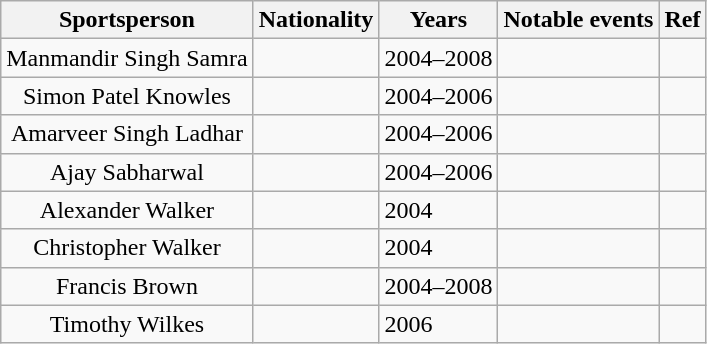<table class="wikitable plainrowheaders sortable" style="text-align:center">
<tr>
<th>Sportsperson</th>
<th>Nationality</th>
<th>Years</th>
<th>Notable events</th>
<th>Ref</th>
</tr>
<tr>
<td>Manmandir Singh Samra</td>
<td align=left></td>
<td align=left>2004–2008</td>
<td></td>
<td></td>
</tr>
<tr>
<td>Simon Patel Knowles</td>
<td align=left></td>
<td align=left>2004–2006</td>
<td></td>
<td></td>
</tr>
<tr>
<td>Amarveer Singh Ladhar</td>
<td align=left></td>
<td align=left>2004–2006</td>
<td></td>
<td></td>
</tr>
<tr>
<td>Ajay Sabharwal</td>
<td align=left></td>
<td align=left>2004–2006</td>
<td></td>
<td></td>
</tr>
<tr>
<td>Alexander Walker</td>
<td align=left></td>
<td align=left>2004</td>
<td></td>
<td></td>
</tr>
<tr>
<td>Christopher Walker</td>
<td align=left></td>
<td align=left>2004</td>
<td></td>
<td></td>
</tr>
<tr>
<td>Francis Brown</td>
<td align=left></td>
<td align=left>2004–2008</td>
<td></td>
<td></td>
</tr>
<tr>
<td>Timothy Wilkes</td>
<td align=left></td>
<td align=left>2006</td>
<td></td>
<td></td>
</tr>
</table>
